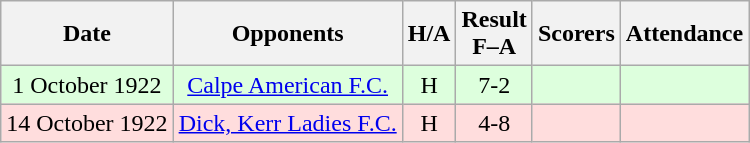<table class="wikitable" style="text-align:center">
<tr>
<th>Date</th>
<th>Opponents</th>
<th>H/A</th>
<th>Result<br>F–A</th>
<th>Scorers</th>
<th>Attendance</th>
</tr>
<tr bgcolor="#ddffdd">
<td>1 October 1922</td>
<td><a href='#'>Calpe American F.C.</a></td>
<td>H</td>
<td>7-2</td>
<td></td>
<td></td>
</tr>
<tr bgcolor="#ffdddd">
<td>14 October 1922</td>
<td><a href='#'>Dick, Kerr Ladies F.C.</a></td>
<td>H</td>
<td>4-8</td>
<td></td>
<td></td>
</tr>
</table>
